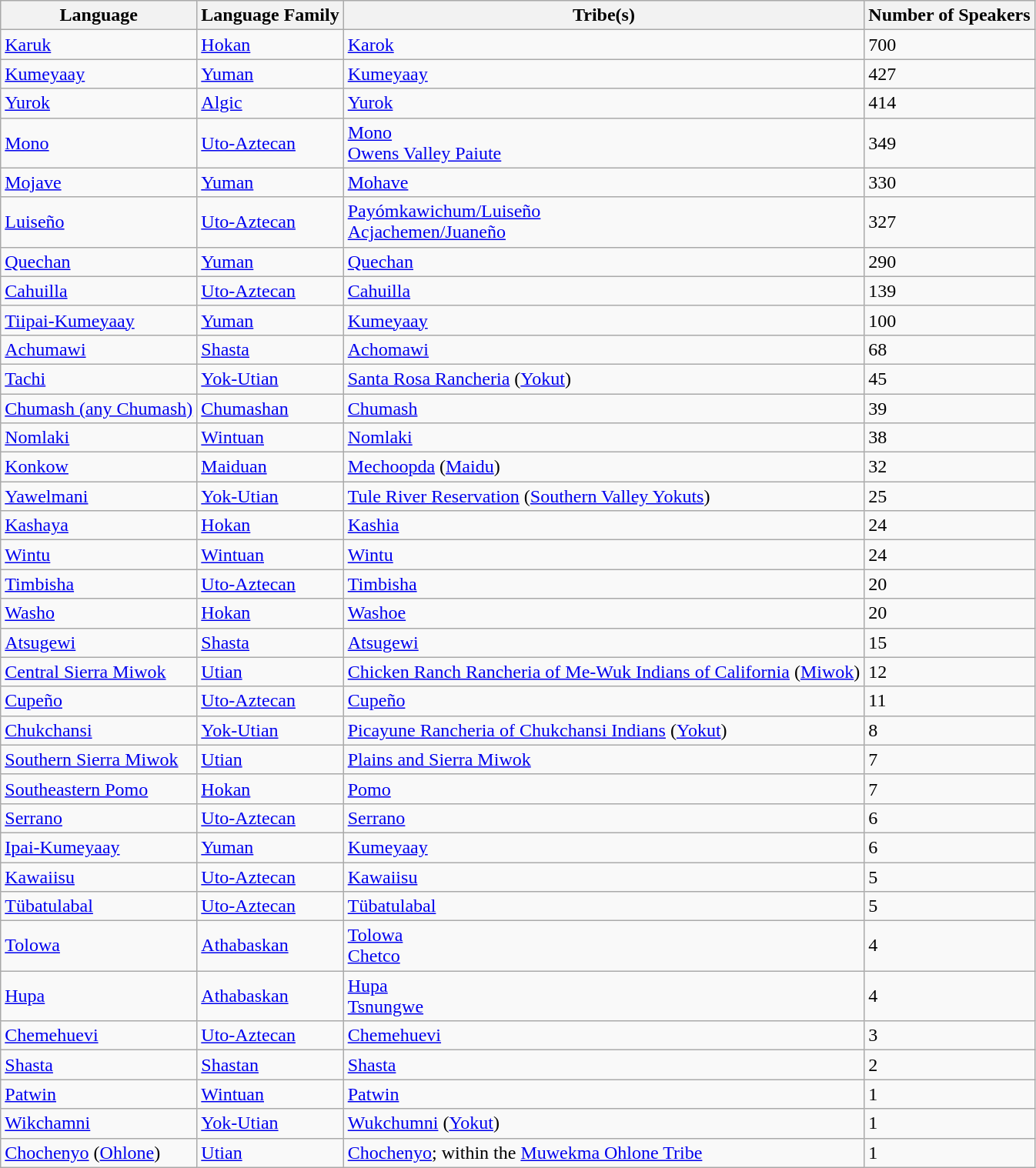<table class="wikitable sortable mw-collapsible">
<tr>
<th>Language</th>
<th>Language Family</th>
<th>Tribe(s)</th>
<th>Number of Speakers</th>
</tr>
<tr>
<td><a href='#'>Karuk</a></td>
<td><a href='#'>Hokan</a></td>
<td><a href='#'>Karok</a></td>
<td>700</td>
</tr>
<tr>
<td><a href='#'>Kumeyaay</a></td>
<td><a href='#'>Yuman</a></td>
<td><a href='#'>Kumeyaay</a></td>
<td>427</td>
</tr>
<tr>
<td><a href='#'>Yurok</a></td>
<td><a href='#'>Algic</a></td>
<td><a href='#'>Yurok</a></td>
<td>414</td>
</tr>
<tr>
<td><a href='#'>Mono</a></td>
<td><a href='#'>Uto-Aztecan</a></td>
<td><a href='#'>Mono</a><br><a href='#'>Owens Valley Paiute</a></td>
<td>349</td>
</tr>
<tr>
<td><a href='#'>Mojave</a></td>
<td><a href='#'>Yuman</a></td>
<td><a href='#'>Mohave</a></td>
<td>330</td>
</tr>
<tr>
<td><a href='#'>Luiseño</a></td>
<td><a href='#'>Uto-Aztecan</a></td>
<td><a href='#'>Payómkawichum/Luiseño</a><br><a href='#'>Acjachemen/Juaneño</a></td>
<td>327</td>
</tr>
<tr>
<td><a href='#'>Quechan</a></td>
<td><a href='#'>Yuman</a></td>
<td><a href='#'>Quechan</a></td>
<td>290</td>
</tr>
<tr>
<td><a href='#'>Cahuilla</a></td>
<td><a href='#'>Uto-Aztecan</a></td>
<td><a href='#'>Cahuilla</a></td>
<td>139</td>
</tr>
<tr>
<td><a href='#'>Tiipai-Kumeyaay</a></td>
<td><a href='#'>Yuman</a></td>
<td><a href='#'>Kumeyaay</a></td>
<td>100</td>
</tr>
<tr>
<td><a href='#'>Achumawi</a></td>
<td><a href='#'>Shasta</a></td>
<td><a href='#'>Achomawi</a></td>
<td>68</td>
</tr>
<tr>
<td><a href='#'>Tachi</a></td>
<td><a href='#'>Yok-Utian</a></td>
<td><a href='#'>Santa Rosa Rancheria</a> (<a href='#'>Yokut</a>)</td>
<td>45</td>
</tr>
<tr>
<td><a href='#'>Chumash (any Chumash)</a></td>
<td><a href='#'>Chumashan</a></td>
<td><a href='#'>Chumash</a></td>
<td>39</td>
</tr>
<tr>
<td><a href='#'>Nomlaki</a></td>
<td><a href='#'>Wintuan</a></td>
<td><a href='#'>Nomlaki</a></td>
<td>38</td>
</tr>
<tr>
<td><a href='#'>Konkow</a></td>
<td><a href='#'>Maiduan</a></td>
<td><a href='#'>Mechoopda</a> (<a href='#'>Maidu</a>)</td>
<td>32</td>
</tr>
<tr>
<td><a href='#'>Yawelmani</a></td>
<td><a href='#'>Yok-Utian</a></td>
<td><a href='#'>Tule River Reservation</a> (<a href='#'>Southern Valley Yokuts</a>)</td>
<td>25</td>
</tr>
<tr>
<td><a href='#'>Kashaya</a></td>
<td><a href='#'>Hokan</a></td>
<td><a href='#'>Kashia</a></td>
<td>24</td>
</tr>
<tr>
<td><a href='#'>Wintu</a></td>
<td><a href='#'>Wintuan</a></td>
<td><a href='#'>Wintu</a></td>
<td>24</td>
</tr>
<tr>
<td><a href='#'>Timbisha</a></td>
<td><a href='#'>Uto-Aztecan</a></td>
<td><a href='#'>Timbisha</a></td>
<td>20</td>
</tr>
<tr>
<td><a href='#'>Washo</a></td>
<td><a href='#'>Hokan</a></td>
<td><a href='#'>Washoe</a></td>
<td>20</td>
</tr>
<tr>
<td><a href='#'>Atsugewi</a></td>
<td><a href='#'>Shasta</a></td>
<td><a href='#'>Atsugewi</a></td>
<td>15</td>
</tr>
<tr>
<td><a href='#'>Central Sierra Miwok</a></td>
<td><a href='#'>Utian</a></td>
<td><a href='#'>Chicken Ranch Rancheria of Me-Wuk Indians of California</a> (<a href='#'>Miwok</a>)</td>
<td>12</td>
</tr>
<tr>
<td><a href='#'>Cupeño</a></td>
<td><a href='#'>Uto-Aztecan</a></td>
<td><a href='#'>Cupeño</a></td>
<td>11</td>
</tr>
<tr>
<td><a href='#'>Chukchansi</a></td>
<td><a href='#'>Yok-Utian</a></td>
<td><a href='#'>Picayune Rancheria of Chukchansi Indians</a> (<a href='#'>Yokut</a>)</td>
<td>8</td>
</tr>
<tr>
<td><a href='#'>Southern Sierra Miwok</a></td>
<td><a href='#'>Utian</a></td>
<td><a href='#'>Plains and Sierra Miwok</a></td>
<td>7</td>
</tr>
<tr>
<td><a href='#'>Southeastern Pomo</a></td>
<td><a href='#'>Hokan</a></td>
<td><a href='#'>Pomo</a></td>
<td>7</td>
</tr>
<tr>
<td><a href='#'>Serrano</a></td>
<td><a href='#'>Uto-Aztecan</a></td>
<td><a href='#'>Serrano</a></td>
<td>6</td>
</tr>
<tr>
<td><a href='#'>Ipai-Kumeyaay</a></td>
<td><a href='#'>Yuman</a></td>
<td><a href='#'>Kumeyaay</a></td>
<td>6</td>
</tr>
<tr>
<td><a href='#'>Kawaiisu</a></td>
<td><a href='#'>Uto-Aztecan</a></td>
<td><a href='#'>Kawaiisu</a></td>
<td>5</td>
</tr>
<tr>
<td><a href='#'>Tübatulabal</a></td>
<td><a href='#'>Uto-Aztecan</a></td>
<td><a href='#'>Tübatulabal</a></td>
<td>5</td>
</tr>
<tr>
<td><a href='#'>Tolowa</a></td>
<td><a href='#'>Athabaskan</a></td>
<td><a href='#'>Tolowa</a><br><a href='#'>Chetco</a></td>
<td>4</td>
</tr>
<tr>
<td><a href='#'>Hupa</a></td>
<td><a href='#'>Athabaskan</a></td>
<td><a href='#'>Hupa</a><br><a href='#'>Tsnungwe</a></td>
<td>4</td>
</tr>
<tr>
<td><a href='#'>Chemehuevi</a></td>
<td><a href='#'>Uto-Aztecan</a></td>
<td><a href='#'>Chemehuevi</a></td>
<td>3</td>
</tr>
<tr>
<td><a href='#'>Shasta</a></td>
<td><a href='#'>Shastan</a></td>
<td><a href='#'>Shasta</a></td>
<td>2</td>
</tr>
<tr>
<td><a href='#'>Patwin</a></td>
<td><a href='#'>Wintuan</a></td>
<td><a href='#'>Patwin</a></td>
<td>1</td>
</tr>
<tr>
<td><a href='#'>Wikchamni</a></td>
<td><a href='#'>Yok-Utian</a></td>
<td><a href='#'>Wukchumni</a> (<a href='#'>Yokut</a>)</td>
<td>1</td>
</tr>
<tr>
<td><a href='#'>Chochenyo</a> (<a href='#'>Ohlone</a>)</td>
<td><a href='#'>Utian</a></td>
<td><a href='#'>Chochenyo</a>; within the <a href='#'>Muwekma Ohlone Tribe</a></td>
<td>1</td>
</tr>
</table>
